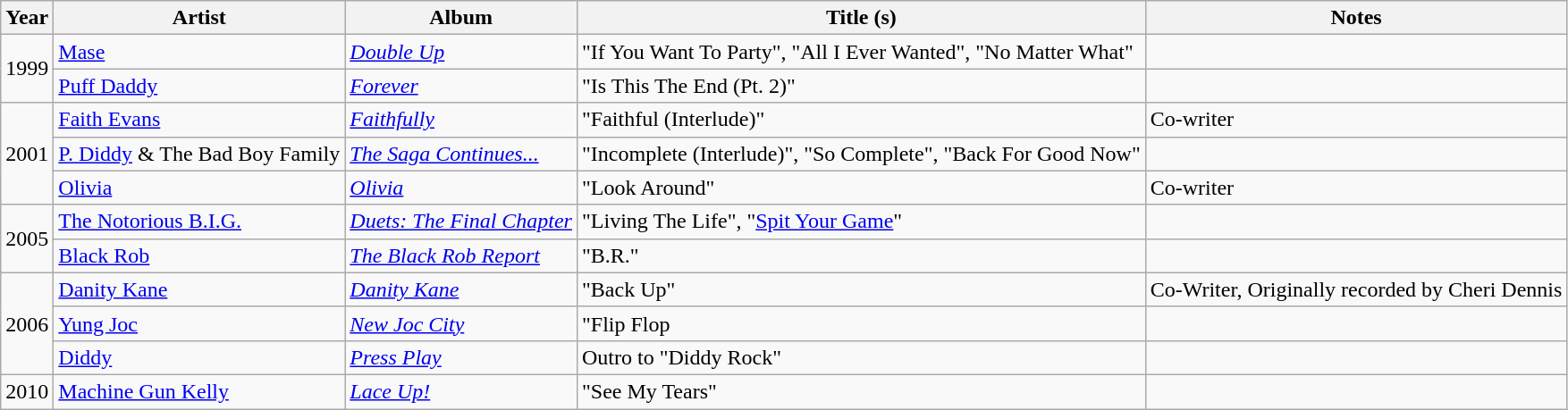<table class="wikitable">
<tr>
<th>Year</th>
<th>Artist</th>
<th>Album</th>
<th>Title (s)</th>
<th>Notes</th>
</tr>
<tr>
<td style="text-align:left;" rowspan="2">1999</td>
<td><a href='#'>Mase</a></td>
<td><em><a href='#'>Double Up</a></em></td>
<td>"If You Want To Party", "All I Ever Wanted", "No Matter What"</td>
<td></td>
</tr>
<tr>
<td><a href='#'>Puff Daddy</a></td>
<td><em><a href='#'>Forever</a></em></td>
<td>"Is This The End (Pt. 2)"</td>
<td></td>
</tr>
<tr>
<td style="text-align:left;" rowspan="3">2001</td>
<td><a href='#'>Faith Evans</a></td>
<td><em><a href='#'>Faithfully</a></em></td>
<td>"Faithful (Interlude)"</td>
<td>Co-writer</td>
</tr>
<tr>
<td><a href='#'>P. Diddy</a> & The Bad Boy Family</td>
<td><em><a href='#'>The Saga Continues...</a></em></td>
<td>"Incomplete (Interlude)", "So Complete", "Back For Good Now"</td>
<td></td>
</tr>
<tr>
<td><a href='#'>Olivia</a></td>
<td><em><a href='#'>Olivia</a></em></td>
<td>"Look Around"</td>
<td>Co-writer</td>
</tr>
<tr>
<td style="text-align:left;" rowspan="2">2005</td>
<td><a href='#'>The Notorious B.I.G.</a></td>
<td><em><a href='#'>Duets: The Final Chapter</a></em></td>
<td>"Living The Life", "<a href='#'>Spit Your Game</a>"</td>
<td></td>
</tr>
<tr>
<td><a href='#'>Black Rob</a></td>
<td><em><a href='#'>The Black Rob Report</a></em></td>
<td>"B.R."</td>
<td></td>
</tr>
<tr>
<td style="text-align:left;" rowspan="3">2006</td>
<td><a href='#'>Danity Kane</a></td>
<td><em><a href='#'>Danity Kane</a></em></td>
<td>"Back Up"</td>
<td>Co-Writer, Originally recorded by Cheri Dennis</td>
</tr>
<tr>
<td><a href='#'>Yung Joc</a></td>
<td><em><a href='#'>New Joc City</a></em></td>
<td>"Flip Flop</td>
<td></td>
</tr>
<tr>
<td><a href='#'>Diddy</a></td>
<td><em><a href='#'>Press Play</a></em></td>
<td>Outro to "Diddy Rock"</td>
<td></td>
</tr>
<tr>
<td style="text-align:left;">2010</td>
<td><a href='#'>Machine Gun Kelly</a></td>
<td><em><a href='#'>Lace Up!</a></em></td>
<td>"See My Tears"</td>
<td></td>
</tr>
</table>
